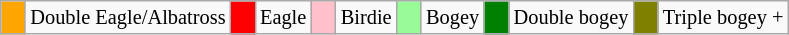<table class="wikitable" span = 50 style="font-size:85%">
<tr>
<td style="background:Orange; width:10px;"></td>
<td>Double Eagle/Albatross</td>
<td style="background:Red; width:10px;"></td>
<td>Eagle</td>
<td style="background:Pink; width:10px;"></td>
<td>Birdie</td>
<td style="background:PaleGreen; width:10px;"></td>
<td>Bogey</td>
<td style="background:Green; width:10px;"></td>
<td>Double bogey</td>
<td style="background:Olive; width:10px;"></td>
<td>Triple bogey +</td>
</tr>
</table>
